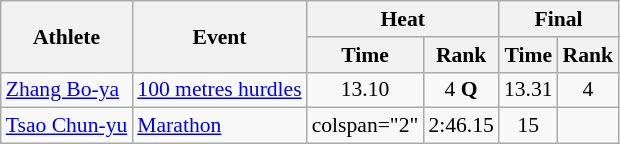<table class="wikitable" style="font-size:90%; text-align:center">
<tr>
<th rowspan="2">Athlete</th>
<th rowspan="2">Event</th>
<th colspan="2">Heat</th>
<th colspan="2">Final</th>
</tr>
<tr>
<th>Time</th>
<th>Rank</th>
<th>Time</th>
<th>Rank</th>
</tr>
<tr>
<td align="left"><a href='#'>Zhang Bo-ya</a></td>
<td align="left"><a href='#'>100 metres hurdles</a></td>
<td>13.10</td>
<td>4 <strong>Q</strong></td>
<td>13.31</td>
<td>4</td>
</tr>
<tr>
<td align="left"><a href='#'>Tsao Chun-yu</a></td>
<td align="left"><a href='#'>Marathon</a></td>
<td>colspan="2" </td>
<td>2:46.15</td>
<td>15</td>
</tr>
</table>
